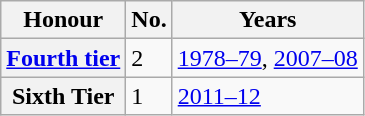<table class="wikitable plainrowheaders">
<tr>
<th scope=col>Honour</th>
<th scope=col>No.</th>
<th scope=col>Years</th>
</tr>
<tr>
<th scope=row><a href='#'>Fourth tier</a></th>
<td>2</td>
<td><a href='#'>1978–79</a>, <a href='#'>2007–08</a></td>
</tr>
<tr>
<th scope=row>Sixth Tier</th>
<td>1</td>
<td><a href='#'>2011–12</a></td>
</tr>
</table>
